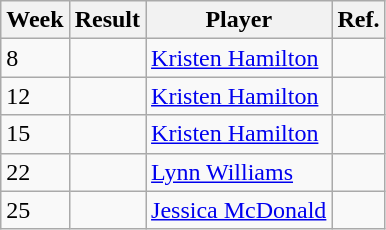<table class=wikitable>
<tr>
<th>Week</th>
<th>Result</th>
<th>Player</th>
<th>Ref.</th>
</tr>
<tr>
<td>8</td>
<td></td>
<td> <a href='#'>Kristen Hamilton</a></td>
<td></td>
</tr>
<tr>
<td>12</td>
<td></td>
<td> <a href='#'>Kristen Hamilton</a></td>
<td></td>
</tr>
<tr>
<td>15</td>
<td></td>
<td> <a href='#'>Kristen Hamilton</a></td>
<td></td>
</tr>
<tr>
<td>22</td>
<td></td>
<td> <a href='#'>Lynn Williams</a></td>
<td></td>
</tr>
<tr>
<td>25</td>
<td></td>
<td> <a href='#'>Jessica McDonald</a></td>
<td></td>
</tr>
</table>
